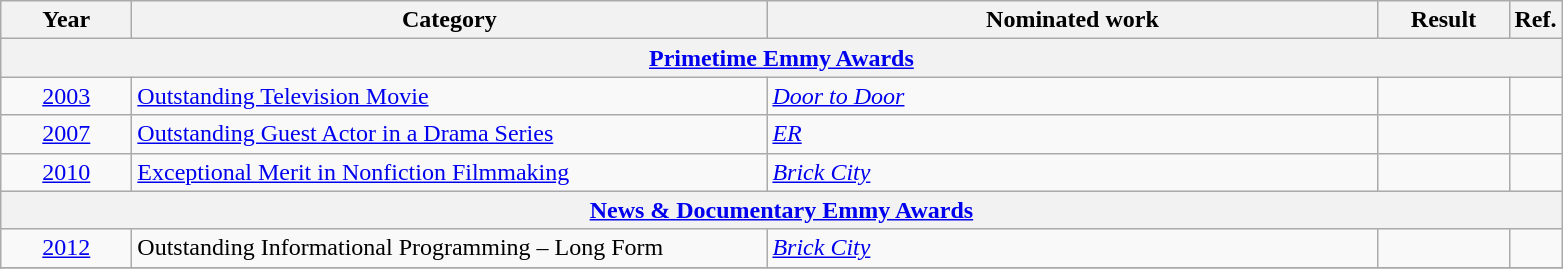<table class=wikitable>
<tr>
<th scope="col" style="width:5em;">Year</th>
<th scope="col" style="width:26em;">Category</th>
<th scope="col" style="width:25em;">Nominated work</th>
<th scope="col" style="width:5em;">Result</th>
<th>Ref.</th>
</tr>
<tr>
<th colspan=5><a href='#'>Primetime Emmy Awards</a></th>
</tr>
<tr>
<td style="text-align:center;"><a href='#'>2003</a></td>
<td><a href='#'>Outstanding Television Movie</a></td>
<td rowspan="1"><em><a href='#'>Door to Door</a></em></td>
<td></td>
<td rowspan="1"></td>
</tr>
<tr>
<td style="text-align:center;", rowspan="1"><a href='#'>2007</a></td>
<td><a href='#'>Outstanding Guest Actor in a Drama Series</a></td>
<td rowspan="1"><em><a href='#'>ER</a></em></td>
<td></td>
<td rowspan="1"></td>
</tr>
<tr>
<td style="text-align:center;", rowspan="1"><a href='#'>2010</a></td>
<td><a href='#'>Exceptional Merit in Nonfiction Filmmaking</a></td>
<td rowspan="1"><em><a href='#'>Brick City</a></em></td>
<td></td>
<td rowspan="1"></td>
</tr>
<tr>
<th colspan=5><a href='#'>News & Documentary Emmy Awards</a></th>
</tr>
<tr>
<td style="text-align:center;"><a href='#'>2012</a></td>
<td>Outstanding Informational Programming – Long Form</td>
<td rowspan="1"><em><a href='#'>Brick City</a></em></td>
<td></td>
<td rowspan="1"></td>
</tr>
<tr>
</tr>
</table>
